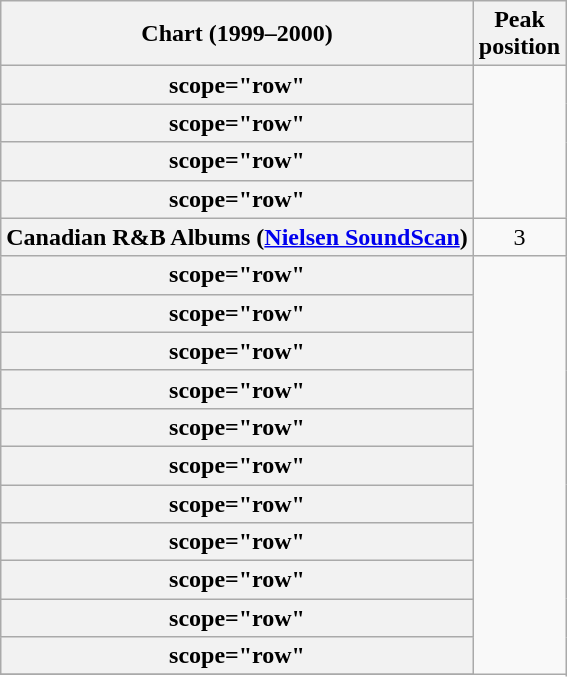<table class="wikitable sortable plainrowheaders" style="text-align:center;">
<tr>
<th scope="col">Chart (1999–2000)</th>
<th scope="col">Peak<br>position</th>
</tr>
<tr>
<th>scope="row" </th>
</tr>
<tr>
<th>scope="row" </th>
</tr>
<tr>
<th>scope="row" </th>
</tr>
<tr>
<th>scope="row" </th>
</tr>
<tr>
<th scope="row">Canadian R&B Albums (<a href='#'>Nielsen SoundScan</a>)</th>
<td style="text-align:center;">3</td>
</tr>
<tr>
<th>scope="row" </th>
</tr>
<tr>
<th>scope="row" </th>
</tr>
<tr>
<th>scope="row" </th>
</tr>
<tr>
<th>scope="row" </th>
</tr>
<tr>
<th>scope="row" </th>
</tr>
<tr>
<th>scope="row" </th>
</tr>
<tr>
<th>scope="row" </th>
</tr>
<tr>
<th>scope="row" </th>
</tr>
<tr>
<th>scope="row"</th>
</tr>
<tr>
<th>scope="row" </th>
</tr>
<tr>
<th>scope="row" </th>
</tr>
<tr>
</tr>
</table>
